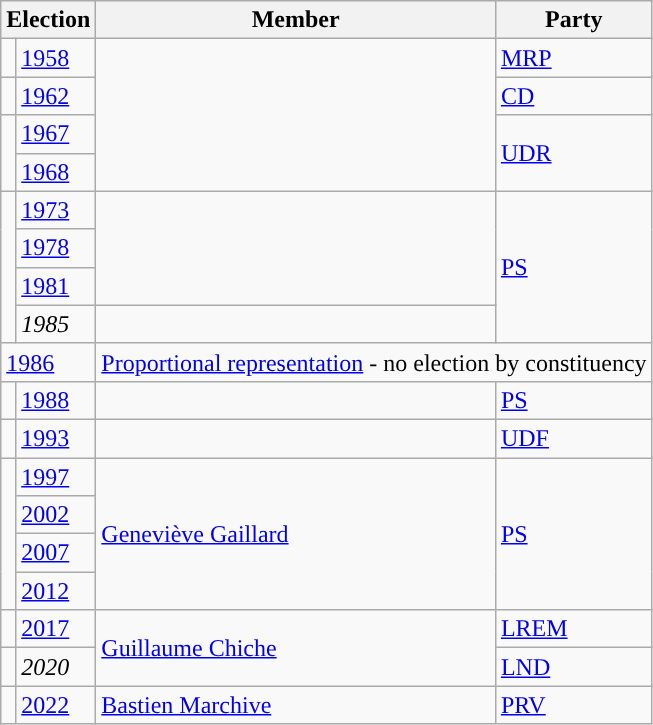<table class="wikitable">
<tr>
<th colspan="2">Election</th>
<th>Member</th>
<th>Party</th>
</tr>
<tr>
<td style="background-color: "></td>
<td><a href='#'>1958</a></td>
<td rowspan="4"></td>
<td><a href='#'>MRP</a></td>
</tr>
<tr>
<td style="background-color: "></td>
<td><a href='#'>1962</a></td>
<td><a href='#'>CD</a></td>
</tr>
<tr>
<td rowspan="2" style="background-color: "></td>
<td><a href='#'>1967</a></td>
<td rowspan="2"><a href='#'>UDR</a></td>
</tr>
<tr>
<td><a href='#'>1968</a></td>
</tr>
<tr>
<td rowspan="4" style="background-color: "></td>
<td><a href='#'>1973</a></td>
<td rowspan="3"></td>
<td rowspan="4"><a href='#'>PS</a></td>
</tr>
<tr>
<td><a href='#'>1978</a></td>
</tr>
<tr>
<td><a href='#'>1981</a></td>
</tr>
<tr>
<td><em>1985</em></td>
<td></td>
</tr>
<tr>
<td colspan="2"><a href='#'>1986</a></td>
<td colspan="2"><a href='#'>Proportional representation</a> - no election by constituency</td>
</tr>
<tr>
<td style="background-color: "></td>
<td><a href='#'>1988</a></td>
<td></td>
<td><a href='#'>PS</a></td>
</tr>
<tr>
<td style="background-color: "></td>
<td><a href='#'>1993</a></td>
<td></td>
<td><a href='#'>UDF</a></td>
</tr>
<tr>
<td rowspan="4" style="background-color: "></td>
<td><a href='#'>1997</a></td>
<td rowspan="4"><a href='#'>Geneviève Gaillard</a></td>
<td rowspan="4"><a href='#'>PS</a></td>
</tr>
<tr>
<td><a href='#'>2002</a></td>
</tr>
<tr>
<td><a href='#'>2007</a></td>
</tr>
<tr>
<td><a href='#'>2012</a></td>
</tr>
<tr>
<td style="background-color: "></td>
<td><a href='#'>2017</a></td>
<td rowspan="2"><a href='#'>Guillaume Chiche</a></td>
<td><a href='#'>LREM</a></td>
</tr>
<tr>
<td style="background-color: "></td>
<td><em>2020</em></td>
<td><a href='#'>LND</a></td>
</tr>
<tr>
<td style="background-color: "></td>
<td><a href='#'>2022</a></td>
<td><a href='#'>Bastien Marchive</a></td>
<td><a href='#'>PRV</a></td>
</tr>
</table>
